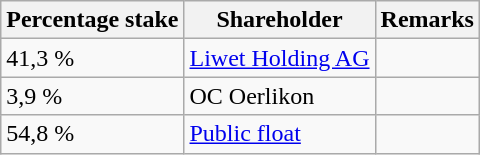<table class="wikitable">
<tr>
<th>Percentage stake</th>
<th>Shareholder</th>
<th>Remarks</th>
</tr>
<tr>
<td align="left">41,3 %</td>
<td><a href='#'>Liwet Holding AG</a></td>
<td></td>
</tr>
<tr>
<td align="left">3,9 %</td>
<td>OC Oerlikon</td>
<td></td>
</tr>
<tr>
<td align="left">54,8 %</td>
<td><a href='#'>Public float</a></td>
<td></td>
</tr>
</table>
